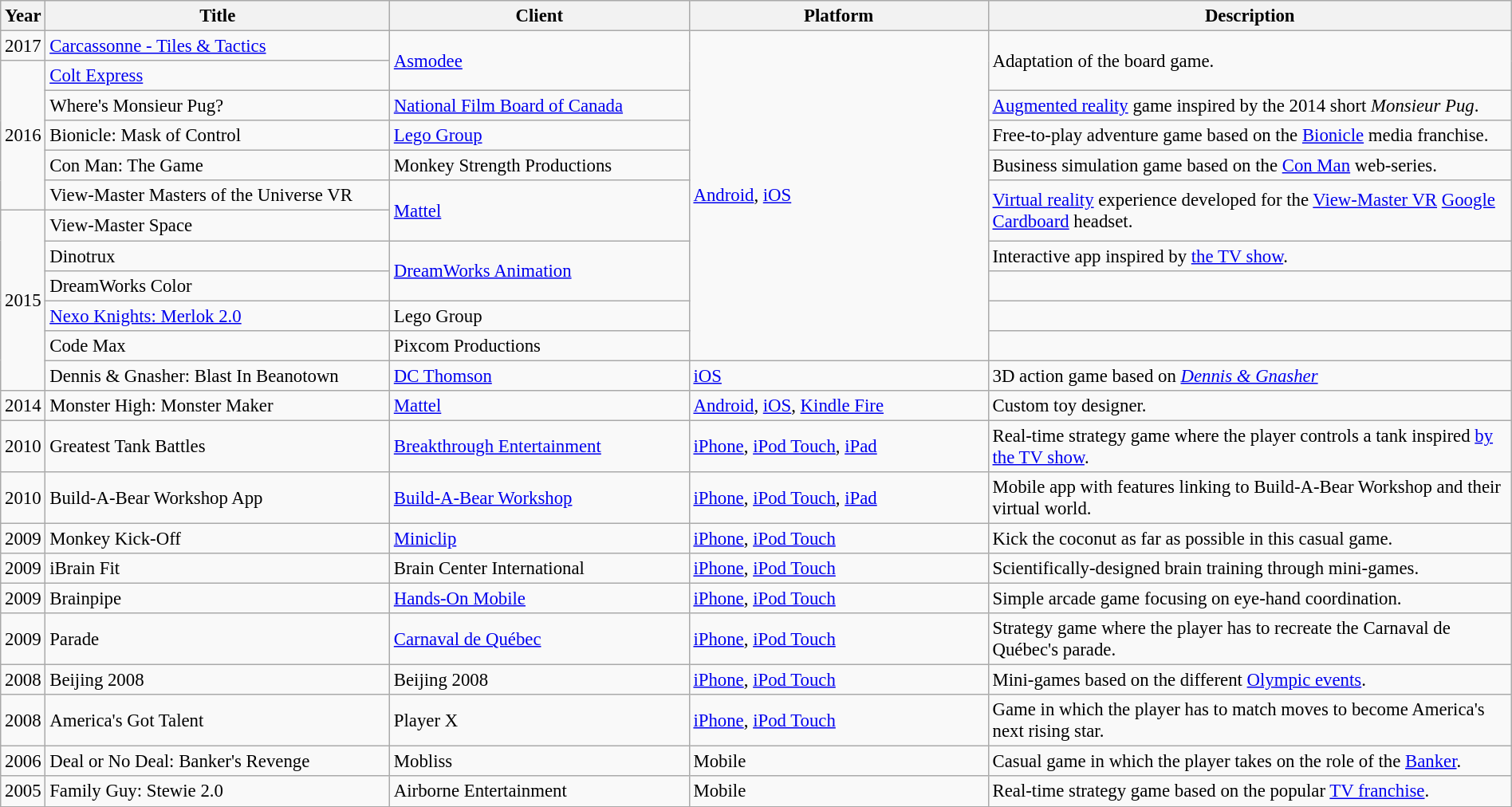<table class="sortable wikitable" style="font-size: 95%; width: 100%;">
<tr>
<th width=2%>Year</th>
<th width=23%>Title</th>
<th width=20%>Client</th>
<th width=20%>Platform</th>
<th width=35%>Description</th>
</tr>
<tr>
<td>2017</td>
<td><a href='#'>Carcassonne - Tiles & Tactics</a></td>
<td rowspan=2><a href='#'>Asmodee</a></td>
<td rowspan=11><a href='#'>Android</a>, <a href='#'>iOS</a></td>
<td rowspan=2>Adaptation of the board game.</td>
</tr>
<tr>
<td rowspan="5">2016</td>
<td><a href='#'>Colt Express</a></td>
</tr>
<tr>
<td>Where's Monsieur Pug?</td>
<td><a href='#'>National Film Board of Canada</a></td>
<td><a href='#'>Augmented reality</a> game inspired by the 2014 short <em>Monsieur Pug</em>.</td>
</tr>
<tr>
<td>Bionicle: Mask of Control</td>
<td><a href='#'>Lego Group</a></td>
<td>Free-to-play adventure game based on the <a href='#'>Bionicle</a> media franchise.</td>
</tr>
<tr>
<td>Con Man: The Game</td>
<td>Monkey Strength Productions</td>
<td>Business simulation game based on the <a href='#'>Con Man</a> web-series.</td>
</tr>
<tr>
<td>View-Master Masters of the Universe VR</td>
<td rowspan="2"><a href='#'>Mattel</a></td>
<td rowspan="2"><a href='#'>Virtual reality</a> experience developed for the <a href='#'>View-Master VR</a> <a href='#'>Google Cardboard</a> headset.</td>
</tr>
<tr>
<td rowspan="6">2015</td>
<td>View-Master Space</td>
</tr>
<tr>
<td>Dinotrux</td>
<td rowspan="2"><a href='#'>DreamWorks Animation</a></td>
<td>Interactive app inspired by <a href='#'>the TV show</a>.</td>
</tr>
<tr>
<td>DreamWorks Color</td>
<td></td>
</tr>
<tr>
<td><a href='#'>Nexo Knights: Merlok 2.0</a></td>
<td>Lego Group</td>
<td></td>
</tr>
<tr>
<td>Code Max</td>
<td>Pixcom Productions</td>
<td></td>
</tr>
<tr>
<td>Dennis & Gnasher: Blast In Beanotown</td>
<td><a href='#'>DC Thomson</a></td>
<td><a href='#'>iOS</a></td>
<td>3D action game based on <em><a href='#'>Dennis & Gnasher</a></em></td>
</tr>
<tr>
<td>2014</td>
<td>Monster High: Monster Maker</td>
<td><a href='#'>Mattel</a></td>
<td><a href='#'>Android</a>, <a href='#'>iOS</a>, <a href='#'>Kindle Fire</a></td>
<td>Custom toy designer.</td>
</tr>
<tr>
<td>2010</td>
<td>Greatest Tank Battles</td>
<td><a href='#'>Breakthrough Entertainment</a></td>
<td><a href='#'>iPhone</a>, <a href='#'>iPod Touch</a>, <a href='#'>iPad</a></td>
<td>Real-time strategy game where the player controls a tank inspired <a href='#'>by the TV show</a>.</td>
</tr>
<tr>
<td>2010</td>
<td>Build-A-Bear Workshop App</td>
<td><a href='#'>Build-A-Bear Workshop</a></td>
<td><a href='#'>iPhone</a>, <a href='#'>iPod Touch</a>, <a href='#'>iPad</a></td>
<td>Mobile app with features linking to Build-A-Bear Workshop and their virtual world.</td>
</tr>
<tr>
<td>2009</td>
<td>Monkey Kick-Off</td>
<td><a href='#'>Miniclip</a></td>
<td><a href='#'>iPhone</a>, <a href='#'>iPod Touch</a></td>
<td>Kick the coconut as far as possible in this casual game.</td>
</tr>
<tr>
<td>2009</td>
<td>iBrain Fit</td>
<td>Brain Center International</td>
<td><a href='#'>iPhone</a>, <a href='#'>iPod Touch</a></td>
<td>Scientifically-designed brain training through mini-games.</td>
</tr>
<tr>
<td>2009</td>
<td>Brainpipe</td>
<td><a href='#'>Hands-On Mobile</a></td>
<td><a href='#'>iPhone</a>, <a href='#'>iPod Touch</a></td>
<td>Simple arcade game focusing on eye-hand coordination.</td>
</tr>
<tr>
<td>2009</td>
<td>Parade</td>
<td><a href='#'>Carnaval de Québec</a></td>
<td><a href='#'>iPhone</a>, <a href='#'>iPod Touch</a></td>
<td>Strategy game where the player has to recreate the Carnaval de Québec's parade.</td>
</tr>
<tr>
<td>2008</td>
<td>Beijing 2008</td>
<td>Beijing 2008</td>
<td><a href='#'>iPhone</a>, <a href='#'>iPod Touch</a></td>
<td>Mini-games based on the different <a href='#'>Olympic events</a>.</td>
</tr>
<tr>
<td>2008</td>
<td>America's Got Talent</td>
<td>Player X</td>
<td><a href='#'>iPhone</a>, <a href='#'>iPod Touch</a></td>
<td>Game in which the player has to match moves to become America's next rising star.</td>
</tr>
<tr>
<td>2006</td>
<td>Deal or No Deal: Banker's Revenge</td>
<td>Mobliss</td>
<td>Mobile</td>
<td>Casual game in which the player takes on the role of the <a href='#'>Banker</a>.</td>
</tr>
<tr>
<td>2005</td>
<td>Family Guy: Stewie 2.0</td>
<td>Airborne Entertainment</td>
<td>Mobile</td>
<td>Real-time strategy game based on the popular <a href='#'>TV franchise</a>.</td>
</tr>
<tr>
</tr>
</table>
